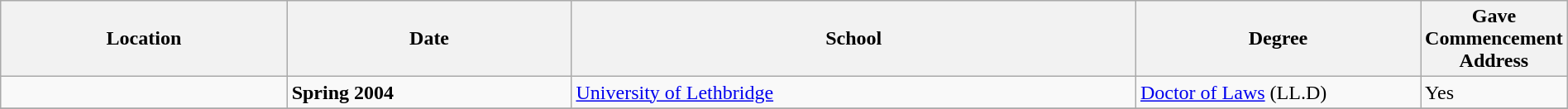<table class="wikitable" style="width:100%;">
<tr>
<th style="width:20%;">Location</th>
<th style="width:20%;">Date</th>
<th style="width:40%;">School</th>
<th style="width:20%;">Degree</th>
<th style="width:20%;">Gave Commencement Address</th>
</tr>
<tr>
<td></td>
<td><strong>Spring 2004</strong></td>
<td><a href='#'>University of Lethbridge</a></td>
<td><a href='#'>Doctor of Laws</a> (LL.D)</td>
<td>Yes</td>
</tr>
<tr>
</tr>
</table>
